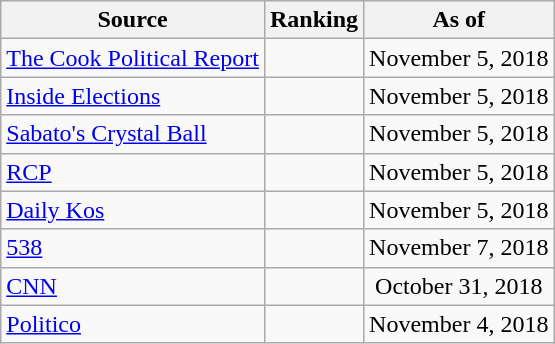<table class="wikitable" style="text-align:center">
<tr>
<th>Source</th>
<th>Ranking</th>
<th>As of</th>
</tr>
<tr>
<td align=left><a href='#'>The Cook Political Report</a></td>
<td></td>
<td>November 5, 2018</td>
</tr>
<tr>
<td align=left><a href='#'>Inside Elections</a></td>
<td></td>
<td>November 5, 2018</td>
</tr>
<tr>
<td align=left><a href='#'>Sabato's Crystal Ball</a></td>
<td></td>
<td>November 5, 2018</td>
</tr>
<tr>
<td align="left"><a href='#'>RCP</a></td>
<td></td>
<td>November 5, 2018</td>
</tr>
<tr>
<td align="left"><a href='#'>Daily Kos</a></td>
<td></td>
<td>November 5, 2018</td>
</tr>
<tr>
<td align="left"><a href='#'>538</a></td>
<td></td>
<td>November 7, 2018</td>
</tr>
<tr>
<td align="left"><a href='#'>CNN</a></td>
<td></td>
<td>October 31, 2018</td>
</tr>
<tr>
<td align="left"><a href='#'>Politico</a></td>
<td></td>
<td>November 4, 2018</td>
</tr>
</table>
